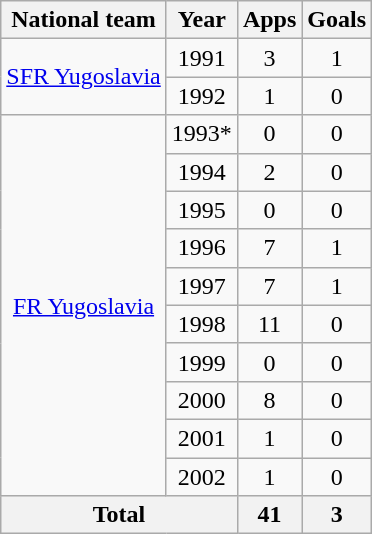<table class="wikitable" style="text-align:center">
<tr>
<th>National team</th>
<th>Year</th>
<th>Apps</th>
<th>Goals</th>
</tr>
<tr>
<td rowspan="2"><a href='#'>SFR Yugoslavia</a></td>
<td>1991</td>
<td>3</td>
<td>1</td>
</tr>
<tr>
<td>1992</td>
<td>1</td>
<td>0</td>
</tr>
<tr>
<td rowspan="10"><a href='#'>FR Yugoslavia</a></td>
<td>1993*</td>
<td>0</td>
<td>0</td>
</tr>
<tr>
<td>1994</td>
<td>2</td>
<td>0</td>
</tr>
<tr>
<td>1995</td>
<td>0</td>
<td>0</td>
</tr>
<tr>
<td>1996</td>
<td>7</td>
<td>1</td>
</tr>
<tr>
<td>1997</td>
<td>7</td>
<td>1</td>
</tr>
<tr>
<td>1998</td>
<td>11</td>
<td>0</td>
</tr>
<tr>
<td>1999</td>
<td>0</td>
<td>0</td>
</tr>
<tr>
<td>2000</td>
<td>8</td>
<td>0</td>
</tr>
<tr>
<td>2001</td>
<td>1</td>
<td>0</td>
</tr>
<tr>
<td>2002</td>
<td>1</td>
<td>0</td>
</tr>
<tr>
<th colspan="2">Total</th>
<th>41</th>
<th>3</th>
</tr>
</table>
